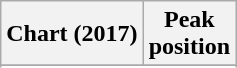<table class="wikitable sortable plainrowheaders" style="text-align:center">
<tr>
<th scope="col">Chart (2017)</th>
<th scope="col">Peak<br> position</th>
</tr>
<tr>
</tr>
<tr>
</tr>
<tr>
</tr>
<tr>
</tr>
</table>
